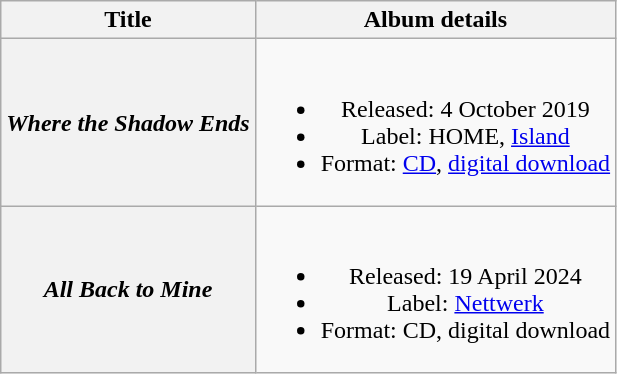<table class="wikitable plainrowheaders" style="text-align:center;" border="1">
<tr>
<th>Title</th>
<th>Album details</th>
</tr>
<tr>
<th scope="row"><em>Where the Shadow Ends</em></th>
<td><br><ul><li>Released: 4 October 2019</li><li>Label: HOME, <a href='#'>Island</a></li><li>Format: <a href='#'>CD</a>, <a href='#'>digital download</a></li></ul></td>
</tr>
<tr>
<th scope="row"><em>All Back to Mine</em></th>
<td><br><ul><li>Released: 19 April 2024</li><li>Label: <a href='#'>Nettwerk</a></li><li>Format: CD, digital download</li></ul></td>
</tr>
</table>
